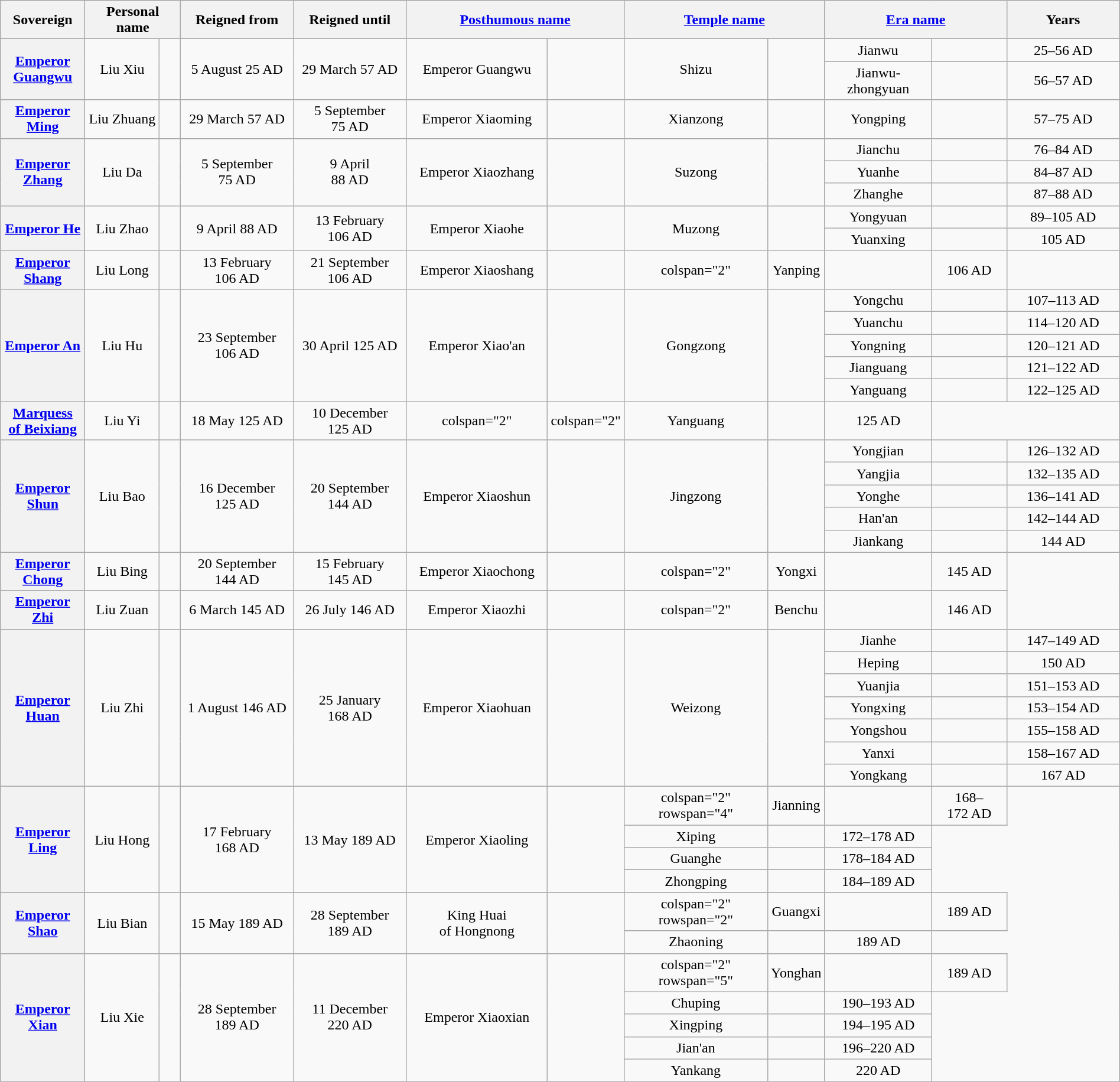<table class="wikitable plainrowreaders" style="width:100%; text-align:center">
<tr>
<th scope="col" style="width:5.5em">Sovereign</th>
<th colspan="2" scope="col">Personal name</th>
<th scope="col" style="width:7.5em">Reigned from</th>
<th scope="col" style="width:7.5em">Reigned until</th>
<th colspan="2"><a href='#'>Posthumous name</a></th>
<th scope="col" colspan="2"><a href='#'>Temple name</a></th>
<th scope="col" colspan="2"><a href='#'>Era name</a></th>
<th scope="col" style="width:7.5em">Years</th>
</tr>
<tr>
<th scope="row" rowspan="2"><a href='#'>Emperor Guangwu</a></th>
<td rowspan="2">Liu Xiu</td>
<td rowspan="2" style="min-width:1ic"></td>
<td rowspan="2">5 August 25 AD</td>
<td rowspan="2">29 March 57 AD</td>
<td rowspan="2">Emperor Guangwu</td>
<td style="min-width:1ic" rowspan="2"></td>
<td rowspan="2">Shizu</td>
<td style="min-width:1ic" rowspan="2"></td>
<td>Jianwu</td>
<td style="min-width:1ic"></td>
<td>25–56 AD</td>
</tr>
<tr>
<td>Jianwu-zhongyuan</td>
<td></td>
<td>56–57 AD</td>
</tr>
<tr>
<th scope="row"><a href='#'>Emperor Ming</a></th>
<td>Liu Zhuang</td>
<td></td>
<td>29 March 57 AD</td>
<td>5 September 75 AD</td>
<td>Emperor Xiaoming</td>
<td></td>
<td>Xianzong</td>
<td></td>
<td>Yongping</td>
<td></td>
<td>57–75 AD</td>
</tr>
<tr>
<th scope="row" rowspan="3"><a href='#'>Emperor Zhang</a></th>
<td rowspan="3">Liu Da</td>
<td rowspan="3"></td>
<td rowspan="3">5 September 75 AD</td>
<td rowspan="3">9 April<br>88 AD</td>
<td rowspan="3">Emperor Xiaozhang</td>
<td rowspan="3"></td>
<td rowspan="3">Suzong</td>
<td rowspan="3"></td>
<td>Jianchu</td>
<td></td>
<td>76–84 AD</td>
</tr>
<tr>
<td>Yuanhe</td>
<td></td>
<td>84–87 AD</td>
</tr>
<tr>
<td>Zhanghe</td>
<td></td>
<td>87–88 AD</td>
</tr>
<tr>
<th scope="row" rowspan="2"><a href='#'>Emperor He</a></th>
<td rowspan="2">Liu Zhao</td>
<td rowspan="2"></td>
<td rowspan="2">9 April 88 AD</td>
<td rowspan="2">13 February 106 AD</td>
<td rowspan="2">Emperor Xiaohe</td>
<td rowspan="2"></td>
<td rowspan="2">Muzong</td>
<td rowspan="2"></td>
<td>Yongyuan</td>
<td></td>
<td>89–105 AD</td>
</tr>
<tr>
<td>Yuanxing</td>
<td></td>
<td>105 AD</td>
</tr>
<tr>
<th scope="row"><a href='#'>Emperor Shang</a></th>
<td>Liu Long</td>
<td></td>
<td>13 February 106 AD</td>
<td>21 September 106 AD</td>
<td>Emperor Xiaoshang</td>
<td></td>
<td>colspan="2" </td>
<td>Yanping</td>
<td></td>
<td>106 AD</td>
</tr>
<tr>
<th scope="row" rowspan="5"><a href='#'>Emperor An</a></th>
<td rowspan="5">Liu Hu</td>
<td rowspan="5"></td>
<td rowspan="5">23 September 106 AD</td>
<td rowspan="5">30 April 125 AD</td>
<td rowspan="5">Emperor Xiao'an</td>
<td rowspan="5"></td>
<td rowspan="5">Gongzong</td>
<td rowspan="5"></td>
<td>Yongchu</td>
<td></td>
<td>107–113 AD</td>
</tr>
<tr>
<td>Yuanchu</td>
<td></td>
<td>114–120 AD</td>
</tr>
<tr>
<td>Yongning</td>
<td></td>
<td>120–121 AD</td>
</tr>
<tr>
<td>Jianguang</td>
<td></td>
<td>121–122 AD</td>
</tr>
<tr>
<td>Yanguang</td>
<td></td>
<td>122–125 AD</td>
</tr>
<tr>
<th scope="row"><a href='#'>Marquess of&nbsp;Beixiang</a></th>
<td>Liu Yi</td>
<td></td>
<td>18 May 125 AD</td>
<td>10 December 125 AD</td>
<td>colspan="2" </td>
<td>colspan="2" </td>
<td>Yanguang</td>
<td></td>
<td>125 AD</td>
</tr>
<tr>
<th scope="row" rowspan="5"><a href='#'>Emperor Shun</a></th>
<td rowspan="5">Liu Bao</td>
<td rowspan="5"></td>
<td rowspan="5">16 December 125 AD</td>
<td rowspan="5">20 September 144 AD</td>
<td rowspan="5">Emperor Xiaoshun</td>
<td rowspan="5"></td>
<td rowspan="5">Jingzong</td>
<td rowspan="5"></td>
<td>Yongjian</td>
<td></td>
<td>126–132 AD</td>
</tr>
<tr>
<td>Yangjia</td>
<td></td>
<td>132–135 AD</td>
</tr>
<tr>
<td>Yonghe</td>
<td></td>
<td>136–141 AD</td>
</tr>
<tr>
<td>Han'an</td>
<td></td>
<td>142–144 AD</td>
</tr>
<tr>
<td>Jiankang</td>
<td></td>
<td>144 AD</td>
</tr>
<tr>
<th scope="row"><a href='#'>Emperor Chong</a></th>
<td>Liu Bing</td>
<td></td>
<td>20 September 144 AD</td>
<td>15 February 145 AD</td>
<td>Emperor Xiaochong</td>
<td></td>
<td>colspan="2" </td>
<td>Yongxi</td>
<td></td>
<td>145 AD</td>
</tr>
<tr>
<th scope="row"><a href='#'>Emperor Zhi</a></th>
<td>Liu Zuan</td>
<td></td>
<td>6 March 145 AD</td>
<td>26 July 146 AD</td>
<td>Emperor Xiaozhi</td>
<td></td>
<td>colspan="2" </td>
<td>Benchu</td>
<td></td>
<td>146 AD</td>
</tr>
<tr>
<th scope="row" rowspan="7"><a href='#'>Emperor Huan</a></th>
<td rowspan="7">Liu Zhi</td>
<td rowspan="7"></td>
<td rowspan="7">1 August 146 AD</td>
<td rowspan="7">25 January 168 AD</td>
<td rowspan="7">Emperor Xiaohuan</td>
<td rowspan="7"></td>
<td rowspan="7">Weizong</td>
<td rowspan="7"></td>
<td>Jianhe</td>
<td></td>
<td>147–149 AD</td>
</tr>
<tr>
<td>Heping</td>
<td></td>
<td>150 AD</td>
</tr>
<tr>
<td>Yuanjia</td>
<td></td>
<td>151–153 AD</td>
</tr>
<tr>
<td>Yongxing</td>
<td></td>
<td>153–154 AD</td>
</tr>
<tr>
<td>Yongshou</td>
<td></td>
<td>155–158 AD</td>
</tr>
<tr>
<td>Yanxi</td>
<td></td>
<td>158–167 AD</td>
</tr>
<tr>
<td>Yongkang</td>
<td></td>
<td>167 AD</td>
</tr>
<tr>
<th scope="row" rowspan="4"><a href='#'>Emperor Ling</a></th>
<td rowspan="4">Liu Hong</td>
<td rowspan="4"></td>
<td rowspan="4">17 February 168 AD</td>
<td rowspan="4">13 May 189 AD</td>
<td rowspan="4">Emperor Xiaoling</td>
<td rowspan="4"></td>
<td>colspan="2" rowspan="4" </td>
<td>Jianning</td>
<td></td>
<td>168–172 AD</td>
</tr>
<tr>
<td>Xiping</td>
<td></td>
<td>172–178 AD</td>
</tr>
<tr>
<td>Guanghe</td>
<td></td>
<td>178–184 AD</td>
</tr>
<tr>
<td>Zhongping</td>
<td></td>
<td>184–189 AD</td>
</tr>
<tr>
<th scope="row" rowspan="2"><a href='#'>Emperor Shao</a></th>
<td rowspan="2">Liu Bian</td>
<td rowspan="2"></td>
<td rowspan="2">15 May 189 AD</td>
<td rowspan="2">28 September 189 AD</td>
<td rowspan="2">King Huai of Hongnong</td>
<td rowspan="2"></td>
<td>colspan="2" rowspan="2" </td>
<td>Guangxi</td>
<td></td>
<td>189 AD</td>
</tr>
<tr>
<td>Zhaoning</td>
<td></td>
<td>189 AD</td>
</tr>
<tr>
<th scope="row" rowspan="5"><a href='#'>Emperor Xian</a></th>
<td rowspan="5">Liu Xie</td>
<td rowspan="5"></td>
<td rowspan="5">28 September 189 AD</td>
<td rowspan="5">11 December 220 AD</td>
<td rowspan="5">Emperor Xiaoxian</td>
<td rowspan="5"></td>
<td>colspan="2" rowspan="5" </td>
<td>Yonghan</td>
<td></td>
<td>189 AD</td>
</tr>
<tr>
<td>Chuping</td>
<td></td>
<td>190–193 AD</td>
</tr>
<tr>
<td>Xingping</td>
<td></td>
<td>194–195 AD</td>
</tr>
<tr>
<td>Jian'an</td>
<td></td>
<td>196–220 AD</td>
</tr>
<tr>
<td>Yankang</td>
<td></td>
<td>220 AD</td>
</tr>
</table>
